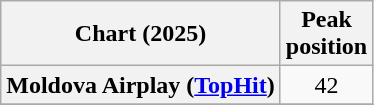<table class="wikitable plainrowheaders" style="text-align:center">
<tr>
<th scope="col">Chart (2025)</th>
<th scope="col">Peak<br>position</th>
</tr>
<tr>
<th scope="row">Moldova Airplay (<a href='#'>TopHit</a>)</th>
<td>42</td>
</tr>
<tr>
</tr>
</table>
